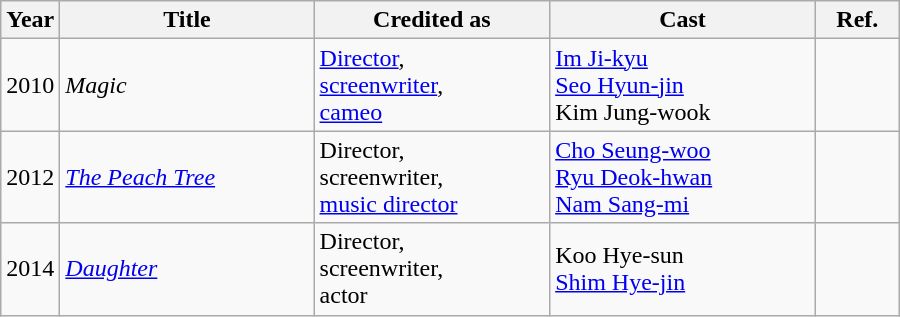<table class="wikitable" style="width:600px">
<tr>
<th width=10>Year</th>
<th>Title</th>
<th>Credited as</th>
<th>Cast</th>
<th>Ref.</th>
</tr>
<tr>
<td>2010</td>
<td><em>Magic</em></td>
<td><a href='#'>Director</a>, <br> <a href='#'>screenwriter</a>, <br> <a href='#'>cameo</a></td>
<td><a href='#'>Im Ji-kyu</a> <br> <a href='#'>Seo Hyun-jin</a> <br> Kim Jung-wook</td>
<td></td>
</tr>
<tr>
<td>2012</td>
<td><em><a href='#'>The Peach Tree</a></em></td>
<td>Director, <br> screenwriter, <br> <a href='#'>music director</a></td>
<td><a href='#'>Cho Seung-woo</a> <br> <a href='#'>Ryu Deok-hwan</a> <br> <a href='#'>Nam Sang-mi</a></td>
<td></td>
</tr>
<tr>
<td>2014</td>
<td><em><a href='#'>Daughter</a></em></td>
<td>Director, <br> screenwriter, <br> actor</td>
<td>Koo Hye-sun <br> <a href='#'>Shim Hye-jin</a></td>
<td></td>
</tr>
</table>
